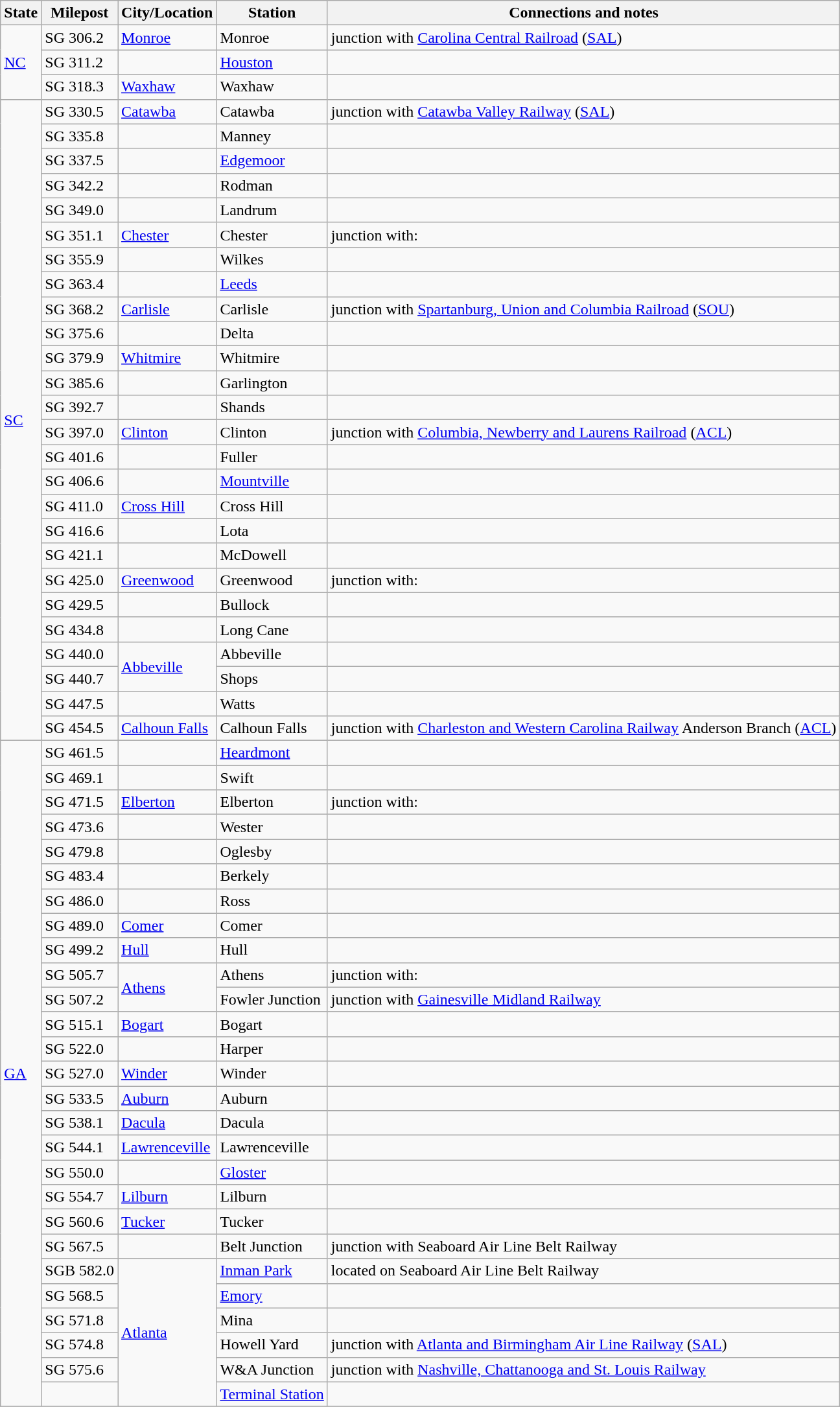<table class="wikitable">
<tr>
<th>State</th>
<th>Milepost</th>
<th>City/Location</th>
<th>Station</th>
<th>Connections and notes</th>
</tr>
<tr>
<td ! rowspan="3"><a href='#'>NC</a></td>
<td>SG 306.2</td>
<td><a href='#'>Monroe</a></td>
<td>Monroe</td>
<td>junction with <a href='#'>Carolina Central Railroad</a> (<a href='#'>SAL</a>)</td>
</tr>
<tr>
<td>SG 311.2</td>
<td></td>
<td><a href='#'>Houston</a></td>
<td></td>
</tr>
<tr>
<td>SG 318.3</td>
<td><a href='#'>Waxhaw</a></td>
<td>Waxhaw</td>
<td></td>
</tr>
<tr>
<td ! rowspan="26"><a href='#'>SC</a></td>
<td>SG 330.5</td>
<td><a href='#'>Catawba</a></td>
<td>Catawba</td>
<td>junction with <a href='#'>Catawba Valley Railway</a> (<a href='#'>SAL</a>)</td>
</tr>
<tr>
<td>SG 335.8</td>
<td></td>
<td>Manney</td>
<td></td>
</tr>
<tr>
<td>SG 337.5</td>
<td></td>
<td><a href='#'>Edgemoor</a></td>
<td></td>
</tr>
<tr>
<td>SG 342.2</td>
<td></td>
<td>Rodman</td>
<td></td>
</tr>
<tr>
<td>SG 349.0</td>
<td></td>
<td>Landrum</td>
<td></td>
</tr>
<tr>
<td>SG 351.1</td>
<td><a href='#'>Chester</a></td>
<td>Chester</td>
<td>junction with:<br></td>
</tr>
<tr>
<td>SG 355.9</td>
<td></td>
<td>Wilkes</td>
<td></td>
</tr>
<tr>
<td>SG 363.4</td>
<td></td>
<td><a href='#'>Leeds</a></td>
<td></td>
</tr>
<tr>
<td>SG 368.2</td>
<td><a href='#'>Carlisle</a></td>
<td>Carlisle</td>
<td>junction with <a href='#'>Spartanburg, Union and Columbia Railroad</a> (<a href='#'>SOU</a>)</td>
</tr>
<tr>
<td>SG 375.6</td>
<td></td>
<td>Delta</td>
<td></td>
</tr>
<tr>
<td>SG 379.9</td>
<td><a href='#'>Whitmire</a></td>
<td>Whitmire</td>
<td></td>
</tr>
<tr>
<td>SG 385.6</td>
<td></td>
<td>Garlington</td>
<td></td>
</tr>
<tr>
<td>SG 392.7</td>
<td></td>
<td>Shands</td>
<td></td>
</tr>
<tr>
<td>SG 397.0</td>
<td><a href='#'>Clinton</a></td>
<td>Clinton</td>
<td>junction with <a href='#'>Columbia, Newberry and Laurens Railroad</a> (<a href='#'>ACL</a>)</td>
</tr>
<tr>
<td>SG 401.6</td>
<td></td>
<td>Fuller</td>
<td></td>
</tr>
<tr>
<td>SG 406.6</td>
<td></td>
<td><a href='#'>Mountville</a></td>
<td></td>
</tr>
<tr>
<td>SG 411.0</td>
<td><a href='#'>Cross Hill</a></td>
<td>Cross Hill</td>
<td></td>
</tr>
<tr>
<td>SG 416.6</td>
<td></td>
<td>Lota</td>
<td></td>
</tr>
<tr>
<td>SG 421.1</td>
<td></td>
<td>McDowell</td>
<td></td>
</tr>
<tr>
<td>SG 425.0</td>
<td><a href='#'>Greenwood</a></td>
<td>Greenwood</td>
<td>junction with:<br></td>
</tr>
<tr>
<td>SG 429.5</td>
<td></td>
<td>Bullock</td>
<td></td>
</tr>
<tr>
<td>SG 434.8</td>
<td></td>
<td>Long Cane</td>
<td></td>
</tr>
<tr>
<td>SG 440.0</td>
<td ! rowspan="2"><a href='#'>Abbeville</a></td>
<td>Abbeville</td>
<td></td>
</tr>
<tr>
<td>SG 440.7</td>
<td>Shops</td>
<td></td>
</tr>
<tr>
<td>SG 447.5</td>
<td></td>
<td>Watts</td>
<td></td>
</tr>
<tr>
<td>SG 454.5</td>
<td><a href='#'>Calhoun Falls</a></td>
<td>Calhoun Falls</td>
<td>junction with <a href='#'>Charleston and Western Carolina Railway</a> Anderson Branch (<a href='#'>ACL</a>)</td>
</tr>
<tr>
<td ! rowspan="27"><a href='#'>GA</a></td>
<td>SG 461.5</td>
<td></td>
<td><a href='#'>Heardmont</a></td>
<td></td>
</tr>
<tr>
<td>SG 469.1</td>
<td></td>
<td>Swift</td>
<td></td>
</tr>
<tr>
<td>SG 471.5</td>
<td><a href='#'>Elberton</a></td>
<td>Elberton</td>
<td>junction with:<br></td>
</tr>
<tr>
<td>SG 473.6</td>
<td></td>
<td>Wester</td>
<td></td>
</tr>
<tr>
<td>SG 479.8</td>
<td></td>
<td>Oglesby</td>
<td></td>
</tr>
<tr>
<td>SG 483.4</td>
<td></td>
<td>Berkely</td>
<td></td>
</tr>
<tr>
<td>SG 486.0</td>
<td></td>
<td>Ross</td>
<td></td>
</tr>
<tr>
<td>SG 489.0</td>
<td><a href='#'>Comer</a></td>
<td>Comer</td>
<td></td>
</tr>
<tr>
<td>SG 499.2</td>
<td><a href='#'>Hull</a></td>
<td>Hull</td>
<td></td>
</tr>
<tr>
<td>SG 505.7</td>
<td ! rowspan="2"><a href='#'>Athens</a></td>
<td>Athens</td>
<td>junction with:<br></td>
</tr>
<tr>
<td>SG 507.2</td>
<td>Fowler Junction</td>
<td>junction with <a href='#'>Gainesville Midland Railway</a></td>
</tr>
<tr>
<td>SG 515.1</td>
<td><a href='#'>Bogart</a></td>
<td>Bogart</td>
<td></td>
</tr>
<tr>
<td>SG 522.0</td>
<td></td>
<td>Harper</td>
<td></td>
</tr>
<tr>
<td>SG 527.0</td>
<td><a href='#'>Winder</a></td>
<td>Winder</td>
<td></td>
</tr>
<tr>
<td>SG 533.5</td>
<td><a href='#'>Auburn</a></td>
<td>Auburn</td>
<td></td>
</tr>
<tr>
<td>SG 538.1</td>
<td><a href='#'>Dacula</a></td>
<td>Dacula</td>
<td></td>
</tr>
<tr>
<td>SG 544.1</td>
<td><a href='#'>Lawrenceville</a></td>
<td>Lawrenceville</td>
<td></td>
</tr>
<tr>
<td>SG 550.0</td>
<td></td>
<td><a href='#'>Gloster</a></td>
<td></td>
</tr>
<tr>
<td>SG 554.7</td>
<td><a href='#'>Lilburn</a></td>
<td>Lilburn</td>
<td></td>
</tr>
<tr>
<td>SG 560.6</td>
<td><a href='#'>Tucker</a></td>
<td>Tucker</td>
<td></td>
</tr>
<tr>
<td>SG 567.5</td>
<td></td>
<td>Belt Junction</td>
<td>junction with Seaboard Air Line Belt Railway</td>
</tr>
<tr>
<td>SGB 582.0</td>
<td ! rowspan="6"><a href='#'>Atlanta</a></td>
<td><a href='#'>Inman Park</a></td>
<td>located on Seaboard Air Line Belt Railway</td>
</tr>
<tr>
<td>SG 568.5</td>
<td><a href='#'>Emory</a></td>
<td></td>
</tr>
<tr>
<td>SG 571.8</td>
<td>Mina</td>
<td></td>
</tr>
<tr>
<td>SG 574.8</td>
<td>Howell Yard</td>
<td>junction with <a href='#'>Atlanta and Birmingham Air Line Railway</a> (<a href='#'>SAL</a>)</td>
</tr>
<tr>
<td>SG 575.6</td>
<td>W&A Junction</td>
<td>junction with <a href='#'>Nashville, Chattanooga and St. Louis Railway</a></td>
</tr>
<tr>
<td></td>
<td><a href='#'>Terminal Station</a></td>
<td></td>
</tr>
<tr>
</tr>
</table>
